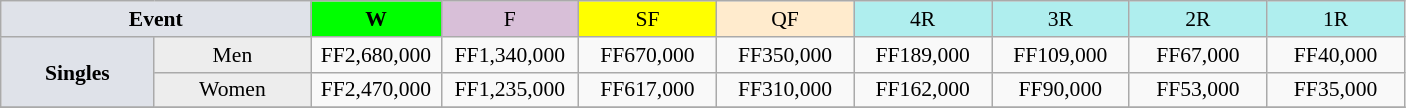<table class=wikitable style=font-size:90%;text-align:center>
<tr>
<td width=200 colspan=2 bgcolor=#dfe2e9><strong>Event</strong></td>
<td width=80 bgcolor=lime><strong>W</strong></td>
<td width=85 bgcolor=#D8BFD8>F</td>
<td width=85 bgcolor=#FFFF00>SF</td>
<td width=85 bgcolor=#ffebcd>QF</td>
<td width=85 bgcolor=#afeeee>4R</td>
<td width=85 bgcolor=#afeeee>3R</td>
<td width=85 bgcolor=#afeeee>2R</td>
<td width=85 bgcolor=#afeeee>1R</td>
</tr>
<tr>
<td rowspan=2 bgcolor=#dfe2e9><strong>Singles</strong> </td>
<td bgcolor=#EDEDED>Men</td>
<td>FF2,680,000</td>
<td>FF1,340,000</td>
<td>FF670,000</td>
<td>FF350,000</td>
<td>FF189,000</td>
<td>FF109,000</td>
<td>FF67,000</td>
<td>FF40,000</td>
</tr>
<tr>
<td bgcolor=#EDEDED>Women</td>
<td>FF2,470,000</td>
<td>FF1,235,000</td>
<td>FF617,000</td>
<td>FF310,000</td>
<td>FF162,000</td>
<td>FF90,000</td>
<td>FF53,000</td>
<td>FF35,000</td>
</tr>
<tr>
</tr>
</table>
